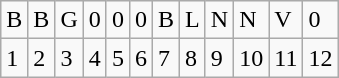<table class="wikitable">
<tr>
<td>B</td>
<td>B</td>
<td>G</td>
<td>0</td>
<td>0</td>
<td>0</td>
<td>B</td>
<td>L</td>
<td>N</td>
<td>N</td>
<td>V</td>
<td>0</td>
</tr>
<tr>
<td>1</td>
<td>2</td>
<td>3</td>
<td>4</td>
<td>5</td>
<td>6</td>
<td>7</td>
<td>8</td>
<td>9</td>
<td>10</td>
<td>11</td>
<td>12</td>
</tr>
</table>
